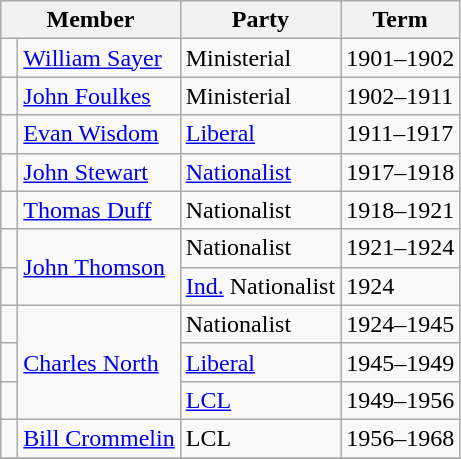<table class="wikitable">
<tr>
<th colspan="2">Member</th>
<th>Party</th>
<th>Term</th>
</tr>
<tr>
<td> </td>
<td><a href='#'>William Sayer</a></td>
<td>Ministerial</td>
<td>1901–1902</td>
</tr>
<tr>
<td> </td>
<td><a href='#'>John Foulkes</a></td>
<td>Ministerial</td>
<td>1902–1911</td>
</tr>
<tr>
<td> </td>
<td><a href='#'>Evan Wisdom</a></td>
<td><a href='#'>Liberal</a></td>
<td>1911–1917</td>
</tr>
<tr>
<td> </td>
<td><a href='#'>John Stewart</a></td>
<td><a href='#'>Nationalist</a></td>
<td>1917–1918</td>
</tr>
<tr>
<td> </td>
<td><a href='#'>Thomas Duff</a></td>
<td>Nationalist</td>
<td>1918–1921</td>
</tr>
<tr>
<td> </td>
<td rowspan="2"><a href='#'>John Thomson</a></td>
<td>Nationalist</td>
<td>1921–1924</td>
</tr>
<tr>
<td> </td>
<td><a href='#'>Ind.</a> Nationalist</td>
<td>1924</td>
</tr>
<tr>
<td> </td>
<td rowspan="3"><a href='#'>Charles North</a></td>
<td>Nationalist</td>
<td>1924–1945</td>
</tr>
<tr>
<td> </td>
<td><a href='#'>Liberal</a></td>
<td>1945–1949</td>
</tr>
<tr>
<td> </td>
<td><a href='#'>LCL</a></td>
<td>1949–1956</td>
</tr>
<tr>
<td> </td>
<td><a href='#'>Bill Crommelin</a></td>
<td>LCL</td>
<td>1956–1968</td>
</tr>
<tr>
</tr>
</table>
